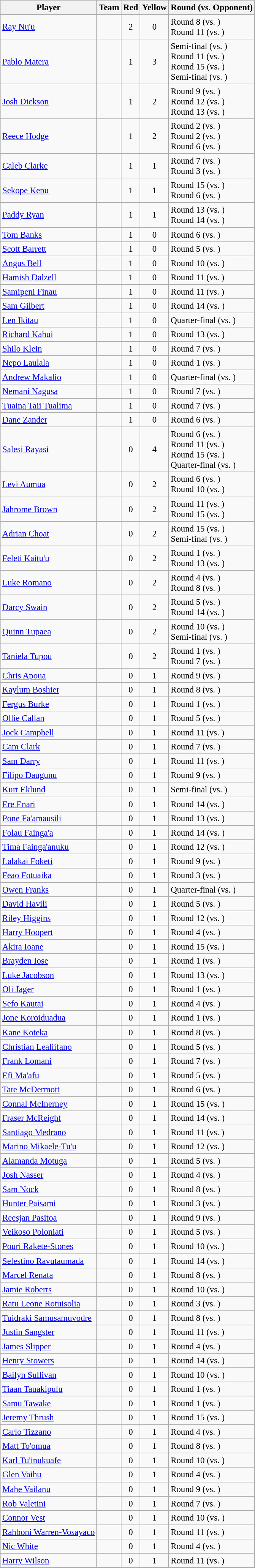<table class="wikitable sortable mw-collapsible mw-collapsed" mw-collapsed" style="text-align:center; font-size:95%">
<tr>
<th>Player</th>
<th>Team</th>
<th> Red</th>
<th> Yellow</th>
<th class="unsortable">Round (vs. Opponent)</th>
</tr>
<tr>
<td align="left"> <a href='#'>Ray Nu'u</a></td>
<td align="left"> </td>
<td>2</td>
<td>0</td>
<td align="left"> Round 8 (vs. ) <br>  Round 11 (vs. )</td>
</tr>
<tr>
<td align="left"> <a href='#'>Pablo Matera</a></td>
<td align="left"> </td>
<td>1</td>
<td>3</td>
<td align="left"> Semi-final (vs. ) <br>  Round 11 (vs. ) <br>  Round 15 (vs. ) <br>  Semi-final (vs. )</td>
</tr>
<tr>
<td align="left"> <a href='#'>Josh Dickson</a></td>
<td align="left"> </td>
<td>1</td>
<td>2</td>
<td align="left"> Round 9 (vs. ) <br>  Round 12 (vs. ) <br>  Round 13 (vs. )</td>
</tr>
<tr>
<td align="left"> <a href='#'>Reece Hodge</a></td>
<td align="left"> </td>
<td>1</td>
<td>2</td>
<td align="left"> Round 2 (vs. ) <br>  Round 2 (vs. ) <br>  Round 6 (vs. )</td>
</tr>
<tr>
<td align="left"> <a href='#'>Caleb Clarke</a></td>
<td align="left"> </td>
<td>1</td>
<td>1</td>
<td align="left"> Round 7 (vs. ) <br>  Round 3 (vs. )</td>
</tr>
<tr>
<td align="left"> <a href='#'>Sekope Kepu</a></td>
<td align="left"> </td>
<td>1</td>
<td>1</td>
<td align="left"> Round 15 (vs. ) <br>  Round 6 (vs. )</td>
</tr>
<tr>
<td align="left"> <a href='#'>Paddy Ryan</a></td>
<td align="left"> </td>
<td>1</td>
<td>1</td>
<td align="left"> Round 13 (vs. ) <br>  Round 14 (vs. )</td>
</tr>
<tr>
<td align="left"> <a href='#'>Tom Banks</a></td>
<td align="left"> </td>
<td>1</td>
<td>0</td>
<td align="left"> Round 6 (vs. )</td>
</tr>
<tr>
<td align="left"> <a href='#'>Scott Barrett</a></td>
<td align="left"> </td>
<td>1</td>
<td>0</td>
<td align="left"> Round 5 (vs. )</td>
</tr>
<tr>
<td align="left"> <a href='#'>Angus Bell</a></td>
<td align="left"> </td>
<td>1</td>
<td>0</td>
<td align="left"> Round 10 (vs. )</td>
</tr>
<tr>
<td align="left"> <a href='#'>Hamish Dalzell</a></td>
<td align="left"> </td>
<td>1</td>
<td>0</td>
<td align="left"> Round 11 (vs. )</td>
</tr>
<tr>
<td align="left"> <a href='#'>Samipeni Finau</a></td>
<td align="left"> </td>
<td>1</td>
<td>0</td>
<td align="left"> Round 11 (vs. )</td>
</tr>
<tr>
<td align="left"> <a href='#'>Sam Gilbert</a></td>
<td align="left"> </td>
<td>1</td>
<td>0</td>
<td align="left"> Round 14 (vs. )</td>
</tr>
<tr>
<td align="left"> <a href='#'>Len Ikitau</a></td>
<td align="left"> </td>
<td>1</td>
<td>0</td>
<td align="left"> Quarter-final (vs. )</td>
</tr>
<tr>
<td align="left"> <a href='#'>Richard Kahui</a></td>
<td align="left"> </td>
<td>1</td>
<td>0</td>
<td align="left"> Round 13 (vs. )</td>
</tr>
<tr>
<td align="left"> <a href='#'>Shilo Klein</a></td>
<td align="left"> </td>
<td>1</td>
<td>0</td>
<td align="left"> Round 7 (vs. )</td>
</tr>
<tr>
<td align="left"> <a href='#'>Nepo Laulala</a></td>
<td align="left"> </td>
<td>1</td>
<td>0</td>
<td align="left"> Round 1 (vs. )</td>
</tr>
<tr>
<td align="left"> <a href='#'>Andrew Makalio</a></td>
<td align="left"> </td>
<td>1</td>
<td>0</td>
<td align="left"> Quarter-final (vs. )</td>
</tr>
<tr>
<td align="left"> <a href='#'>Nemani Nagusa</a></td>
<td align="left"> </td>
<td>1</td>
<td>0</td>
<td align="left"> Round 7 (vs. )</td>
</tr>
<tr>
<td align="left"> <a href='#'>Tuaina Taii Tualima</a></td>
<td align="left"> </td>
<td>1</td>
<td>0</td>
<td align="left"> Round 7 (vs. )</td>
</tr>
<tr>
<td align="left"> <a href='#'>Dane Zander</a></td>
<td align="left"> </td>
<td>1</td>
<td>0</td>
<td align="left"> Round 6 (vs. )</td>
</tr>
<tr>
<td align="left"> <a href='#'>Salesi Rayasi</a></td>
<td align="left"> </td>
<td>0</td>
<td>4</td>
<td align="left"> Round 6 (vs. ) <br>  Round 11 (vs. ) <br>  Round 15 (vs. ) <br>  Quarter-final (vs. )</td>
</tr>
<tr>
<td align="left"> <a href='#'>Levi Aumua</a></td>
<td align="left"> </td>
<td>0</td>
<td>2</td>
<td align="left"> Round 6 (vs. ) <br>  Round 10 (vs. )</td>
</tr>
<tr>
<td align="left"> <a href='#'>Jahrome Brown</a></td>
<td align="left"> </td>
<td>0</td>
<td>2</td>
<td align="left"> Round 11 (vs. ) <br>  Round 15 (vs. )</td>
</tr>
<tr>
<td align="left"> <a href='#'>Adrian Choat</a></td>
<td align="left"> </td>
<td>0</td>
<td>2</td>
<td align="left"> Round 15 (vs. ) <br>  Semi-final (vs. )</td>
</tr>
<tr>
<td align="left"> <a href='#'>Feleti Kaitu'u</a></td>
<td align="left"> </td>
<td>0</td>
<td>2</td>
<td align="left"> Round 1 (vs. ) <br>  Round 13 (vs. )</td>
</tr>
<tr>
<td align="left"> <a href='#'>Luke Romano</a></td>
<td align="left"> </td>
<td>0</td>
<td>2</td>
<td align="left"> Round 4 (vs. ) <br>  Round 8 (vs. )</td>
</tr>
<tr>
<td align="left"> <a href='#'>Darcy Swain</a></td>
<td align="left"> </td>
<td>0</td>
<td>2</td>
<td align="left"> Round 5 (vs. ) <br>  Round 14 (vs. )</td>
</tr>
<tr>
<td align="left"> <a href='#'>Quinn Tupaea</a></td>
<td align="left"> </td>
<td>0</td>
<td>2</td>
<td align="left"> Round 10 (vs. ) <br>  Semi-final (vs. )</td>
</tr>
<tr>
<td align="left"> <a href='#'>Taniela Tupou</a></td>
<td align="left"> </td>
<td>0</td>
<td>2</td>
<td align="left"> Round 1 (vs. ) <br>  Round 7 (vs. )</td>
</tr>
<tr>
<td align="left"> <a href='#'>Chris Apoua</a></td>
<td align="left"> </td>
<td>0</td>
<td>1</td>
<td align="left"> Round 9 (vs. )</td>
</tr>
<tr>
<td align="left"> <a href='#'>Kaylum Boshier</a></td>
<td align="left"> </td>
<td>0</td>
<td>1</td>
<td align="left"> Round 8 (vs. )</td>
</tr>
<tr>
<td align="left"> <a href='#'>Fergus Burke</a></td>
<td align="left"> </td>
<td>0</td>
<td>1</td>
<td align="left"> Round 1 (vs. )</td>
</tr>
<tr>
<td align="left"> <a href='#'>Ollie Callan</a></td>
<td align="left"> </td>
<td>0</td>
<td>1</td>
<td align="left"> Round 5 (vs. )</td>
</tr>
<tr>
<td align="left"> <a href='#'>Jock Campbell</a></td>
<td align="left"> </td>
<td>0</td>
<td>1</td>
<td align="left"> Round 11 (vs. )</td>
</tr>
<tr>
<td align="left"> <a href='#'>Cam Clark</a></td>
<td align="left"> </td>
<td>0</td>
<td>1</td>
<td align="left"> Round 7 (vs. )</td>
</tr>
<tr>
<td align="left"> <a href='#'>Sam Darry</a></td>
<td align="left"> </td>
<td>0</td>
<td>1</td>
<td align="left"> Round 11 (vs. )</td>
</tr>
<tr>
<td align="left"> <a href='#'>Filipo Daugunu</a></td>
<td align="left"> </td>
<td>0</td>
<td>1</td>
<td align="left"> Round 9 (vs. )</td>
</tr>
<tr>
<td align="left"> <a href='#'>Kurt Eklund</a></td>
<td align="left"> </td>
<td>0</td>
<td>1</td>
<td align="left"> Semi-final (vs. )</td>
</tr>
<tr>
<td align="left"> <a href='#'>Ere Enari</a></td>
<td align="left"> </td>
<td>0</td>
<td>1</td>
<td align="left"> Round 14 (vs. )</td>
</tr>
<tr>
<td align="left"> <a href='#'>Pone Fa'amausili</a></td>
<td align="left"> </td>
<td>0</td>
<td>1</td>
<td align="left"> Round 13 (vs. )</td>
</tr>
<tr>
<td align="left"> <a href='#'>Folau Fainga'a</a></td>
<td align="left"> </td>
<td>0</td>
<td>1</td>
<td align="left"> Round 14 (vs. )</td>
</tr>
<tr>
<td align="left"> <a href='#'>Tima Fainga'anuku</a></td>
<td align="left"> </td>
<td>0</td>
<td>1</td>
<td align="left"> Round 12 (vs. )</td>
</tr>
<tr>
<td align="left"> <a href='#'>Lalakai Foketi</a></td>
<td align="left"> </td>
<td>0</td>
<td>1</td>
<td align="left"> Round 9 (vs. )</td>
</tr>
<tr>
<td align="left"> <a href='#'>Feao Fotuaika</a></td>
<td align="left"> </td>
<td>0</td>
<td>1</td>
<td align="left"> Round 3 (vs. )</td>
</tr>
<tr>
<td align="left"> <a href='#'>Owen Franks</a></td>
<td align="left"> </td>
<td>0</td>
<td>1</td>
<td align="left"> Quarter-final (vs. )</td>
</tr>
<tr>
<td align="left"> <a href='#'>David Havili</a></td>
<td align="left"> </td>
<td>0</td>
<td>1</td>
<td align="left"> Round 5 (vs. )</td>
</tr>
<tr>
<td align="left"> <a href='#'>Riley Higgins</a></td>
<td align="left"> </td>
<td>0</td>
<td>1</td>
<td align="left"> Round 12 (vs. )</td>
</tr>
<tr>
<td align="left"> <a href='#'>Harry Hoopert</a></td>
<td align="left"> </td>
<td>0</td>
<td>1</td>
<td align="left"> Round 4 (vs. )</td>
</tr>
<tr>
<td align="left"> <a href='#'>Akira Ioane</a></td>
<td align="left"> </td>
<td>0</td>
<td>1</td>
<td align="left"> Round 15 (vs. )</td>
</tr>
<tr>
<td align="left"> <a href='#'>Brayden Iose</a></td>
<td align="left"> </td>
<td>0</td>
<td>1</td>
<td align="left"> Round 1 (vs. )</td>
</tr>
<tr>
<td align="left"> <a href='#'>Luke Jacobson</a></td>
<td align="left"> </td>
<td>0</td>
<td>1</td>
<td align="left"> Round 13 (vs. )</td>
</tr>
<tr>
<td align="left"> <a href='#'>Oli Jager</a></td>
<td align="left"> </td>
<td>0</td>
<td>1</td>
<td align="left"> Round 1 (vs. )</td>
</tr>
<tr>
<td align="left"> <a href='#'>Sefo Kautai</a></td>
<td align="left"> </td>
<td>0</td>
<td>1</td>
<td align="left"> Round 4 (vs. )</td>
</tr>
<tr>
<td align="left"> <a href='#'>Jone Koroiduadua</a></td>
<td align="left"> </td>
<td>0</td>
<td>1</td>
<td align="left"> Round 1 (vs. )</td>
</tr>
<tr>
<td align="left"> <a href='#'>Kane Koteka</a></td>
<td align="left"> </td>
<td>0</td>
<td>1</td>
<td align="left"> Round 8 (vs. )</td>
</tr>
<tr>
<td align="left"> <a href='#'>Christian Lealiifano</a></td>
<td align="left"> </td>
<td>0</td>
<td>1</td>
<td align="left"> Round 5 (vs. )</td>
</tr>
<tr>
<td align="left"> <a href='#'>Frank Lomani</a></td>
<td align="left"> </td>
<td>0</td>
<td>1</td>
<td align="left"> Round 7 (vs. )</td>
</tr>
<tr>
<td align="left"> <a href='#'>Efi Ma'afu</a></td>
<td align="left"> </td>
<td>0</td>
<td>1</td>
<td align="left"> Round 5 (vs. )</td>
</tr>
<tr>
<td align="left"> <a href='#'>Tate McDermott</a></td>
<td align="left"> </td>
<td>0</td>
<td>1</td>
<td align="left"> Round 6 (vs. )</td>
</tr>
<tr>
<td align="left"> <a href='#'>Connal McInerney</a></td>
<td align="left"> </td>
<td>0</td>
<td>1</td>
<td align="left"> Round 15 (vs. )</td>
</tr>
<tr>
<td align="left"> <a href='#'>Fraser McReight</a></td>
<td align="left"> </td>
<td>0</td>
<td>1</td>
<td align="left"> Round 14 (vs. )</td>
</tr>
<tr>
<td align="left"> <a href='#'>Santiago Medrano</a></td>
<td align="left"> </td>
<td>0</td>
<td>1</td>
<td align="left"> Round 11 (vs. )</td>
</tr>
<tr>
<td align="left"> <a href='#'>Marino Mikaele-Tu'u</a></td>
<td align="left"> </td>
<td>0</td>
<td>1</td>
<td align="left"> Round 12 (vs. )</td>
</tr>
<tr>
<td align="left"> <a href='#'>Alamanda Motuga</a></td>
<td align="left"> </td>
<td>0</td>
<td>1</td>
<td align="left"> Round 5 (vs. )</td>
</tr>
<tr>
<td align="left"> <a href='#'>Josh Nasser</a></td>
<td align="left"> </td>
<td>0</td>
<td>1</td>
<td align="left"> Round 4 (vs. )</td>
</tr>
<tr>
<td align="left"> <a href='#'>Sam Nock</a></td>
<td align="left"> </td>
<td>0</td>
<td>1</td>
<td align="left"> Round 8 (vs. )</td>
</tr>
<tr>
<td align="left"> <a href='#'>Hunter Paisami</a></td>
<td align="left"> </td>
<td>0</td>
<td>1</td>
<td align="left"> Round 3 (vs. )</td>
</tr>
<tr>
<td align="left"> <a href='#'>Reesjan Pasitoa</a></td>
<td align="left"> </td>
<td>0</td>
<td>1</td>
<td align="left"> Round 9 (vs. )</td>
</tr>
<tr>
<td align="left"> <a href='#'>Veikoso Poloniati</a></td>
<td align="left"> </td>
<td>0</td>
<td>1</td>
<td align="left"> Round 5 (vs. )</td>
</tr>
<tr>
<td align="left"> <a href='#'>Pouri Rakete-Stones</a></td>
<td align="left"> </td>
<td>0</td>
<td>1</td>
<td align="left"> Round 10 (vs. )</td>
</tr>
<tr>
<td align="left"> <a href='#'>Selestino Ravutaumada</a></td>
<td align="left"> </td>
<td>0</td>
<td>1</td>
<td align="left"> Round 14 (vs. )</td>
</tr>
<tr>
<td align="left"> <a href='#'>Marcel Renata</a></td>
<td align="left"> </td>
<td>0</td>
<td>1</td>
<td align="left"> Round 8 (vs. )</td>
</tr>
<tr>
<td align="left"> <a href='#'>Jamie Roberts</a></td>
<td align="left"> </td>
<td>0</td>
<td>1</td>
<td align="left"> Round 10 (vs. )</td>
</tr>
<tr>
<td align="left"> <a href='#'>Ratu Leone Rotuisolia</a></td>
<td align="left"> </td>
<td>0</td>
<td>1</td>
<td align="left"> Round 3 (vs. )</td>
</tr>
<tr>
<td align="left"> <a href='#'>Tuidraki Samusamuvodre</a></td>
<td align="left"> </td>
<td>0</td>
<td>1</td>
<td align="left"> Round 8 (vs. )</td>
</tr>
<tr>
<td align="left"> <a href='#'>Justin Sangster</a></td>
<td align="left"> </td>
<td>0</td>
<td>1</td>
<td align="left"> Round 11 (vs. )</td>
</tr>
<tr>
<td align="left"> <a href='#'>James Slipper</a></td>
<td align="left"> </td>
<td>0</td>
<td>1</td>
<td align="left"> Round 4 (vs. )</td>
</tr>
<tr>
<td align="left"> <a href='#'>Henry Stowers</a></td>
<td align="left"> </td>
<td>0</td>
<td>1</td>
<td align="left"> Round 14 (vs. )</td>
</tr>
<tr>
<td align="left"> <a href='#'>Bailyn Sullivan</a></td>
<td align="left"> </td>
<td>0</td>
<td>1</td>
<td align="left"> Round 10 (vs. )</td>
</tr>
<tr>
<td align="left"> <a href='#'>Tiaan Tauakipulu</a></td>
<td align="left"> </td>
<td>0</td>
<td>1</td>
<td align="left"> Round 1 (vs. )</td>
</tr>
<tr>
<td align="left"> <a href='#'>Samu Tawake</a></td>
<td align="left"> </td>
<td>0</td>
<td>1</td>
<td align="left"> Round 1 (vs. )</td>
</tr>
<tr>
<td align="left"> <a href='#'>Jeremy Thrush</a></td>
<td align="left"> </td>
<td>0</td>
<td>1</td>
<td align="left"> Round 15 (vs. )</td>
</tr>
<tr>
<td align="left"> <a href='#'>Carlo Tizzano</a></td>
<td align="left"> </td>
<td>0</td>
<td>1</td>
<td align="left"> Round 4 (vs. )</td>
</tr>
<tr>
<td align="left"> <a href='#'>Matt To'omua</a></td>
<td align="left"> </td>
<td>0</td>
<td>1</td>
<td align="left"> Round 8 (vs. )</td>
</tr>
<tr>
<td align="left"> <a href='#'>Karl Tu'inukuafe</a></td>
<td align="left"> </td>
<td>0</td>
<td>1</td>
<td align="left"> Round 10 (vs. )</td>
</tr>
<tr>
<td align="left"> <a href='#'>Glen Vaihu</a></td>
<td align="left"> </td>
<td>0</td>
<td>1</td>
<td align="left"> Round 4 (vs. )</td>
</tr>
<tr>
<td align="left"> <a href='#'>Mahe Vailanu</a></td>
<td align="left"> </td>
<td>0</td>
<td>1</td>
<td align="left"> Round 9 (vs. )</td>
</tr>
<tr>
<td align="left"> <a href='#'>Rob Valetini</a></td>
<td align="left"> </td>
<td>0</td>
<td>1</td>
<td align="left"> Round 7 (vs. )</td>
</tr>
<tr>
<td align="left"> <a href='#'>Connor Vest</a></td>
<td align="left"> </td>
<td>0</td>
<td>1</td>
<td align="left"> Round 10 (vs. )</td>
</tr>
<tr>
<td align="left"> <a href='#'>Rahboni Warren-Vosayaco</a></td>
<td align="left"> </td>
<td>0</td>
<td>1</td>
<td align="left"> Round 11 (vs. )</td>
</tr>
<tr>
<td align="left"> <a href='#'>Nic White</a></td>
<td align="left"> </td>
<td>0</td>
<td>1</td>
<td align="left"> Round 4 (vs. )</td>
</tr>
<tr>
<td align="left"> <a href='#'>Harry Wilson</a></td>
<td align="left"> </td>
<td>0</td>
<td>1</td>
<td align="left"> Round 11 (vs. )</td>
</tr>
</table>
